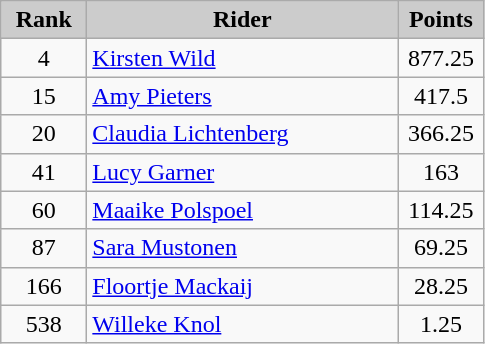<table class="wikitable alternance" style="text-align:center;">
<tr>
<th scope="col" style="background-color:#CCCCCC; width:50px;">Rank</th>
<th scope="col" style="background-color:#CCCCCC; width:200px;">Rider</th>
<th scope="col" style="background-color:#CCCCCC; width:50px;">Points</th>
</tr>
<tr>
<td>4</td>
<td style="text-align:left;"> <a href='#'>Kirsten Wild</a></td>
<td>877.25</td>
</tr>
<tr>
<td>15</td>
<td style="text-align:left;"> <a href='#'>Amy Pieters</a></td>
<td>417.5</td>
</tr>
<tr>
<td>20</td>
<td style="text-align:left;"> <a href='#'>Claudia Lichtenberg</a></td>
<td>366.25</td>
</tr>
<tr>
<td>41</td>
<td style="text-align:left;"> <a href='#'>Lucy Garner</a></td>
<td>163</td>
</tr>
<tr>
<td>60</td>
<td style="text-align:left;"> <a href='#'>Maaike Polspoel</a></td>
<td>114.25</td>
</tr>
<tr>
<td>87</td>
<td style="text-align:left;"> <a href='#'>Sara Mustonen</a></td>
<td>69.25</td>
</tr>
<tr>
<td>166</td>
<td style="text-align:left;"> <a href='#'>Floortje Mackaij</a></td>
<td>28.25</td>
</tr>
<tr>
<td>538</td>
<td style="text-align:left;"> <a href='#'>Willeke Knol</a></td>
<td>1.25</td>
</tr>
</table>
